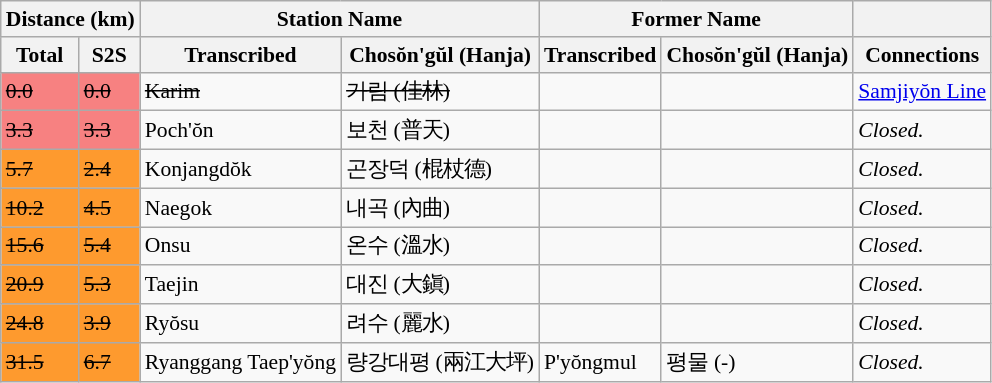<table class="wikitable" style="font-size:90%;">
<tr>
<th colspan="2">Distance (km)</th>
<th colspan="2">Station Name</th>
<th colspan="2">Former Name</th>
<th></th>
</tr>
<tr>
<th>Total</th>
<th>S2S</th>
<th>Transcribed</th>
<th>Chosŏn'gŭl (Hanja)</th>
<th>Transcribed</th>
<th>Chosŏn'gŭl (Hanja)</th>
<th>Connections</th>
</tr>
<tr>
<td bgcolor=#F78181><del>0.0</del></td>
<td bgcolor=#F78181><del>0.0</del></td>
<td><del>Karim</del></td>
<td><del>가림 (佳林)</del></td>
<td></td>
<td></td>
<td><a href='#'>Samjiyŏn Line</a></td>
</tr>
<tr>
<td bgcolor=#F78181><del>3.3</del></td>
<td bgcolor=#F78181><del>3.3</del></td>
<td>Poch'ŏn</td>
<td>보천 (普天)</td>
<td></td>
<td></td>
<td><em>Closed.</em></td>
</tr>
<tr>
<td bgcolor=#FE9A2E><del>5.7</del></td>
<td bgcolor=#FE9A2E><del>2.4</del></td>
<td>Konjangdŏk</td>
<td>곤장덕 (棍杖德)</td>
<td></td>
<td></td>
<td><em>Closed.</em></td>
</tr>
<tr>
<td bgcolor=#FE9A2E><del>10.2</del></td>
<td bgcolor=#FE9A2E><del>4.5</del></td>
<td>Naegok</td>
<td>내곡 (內曲)</td>
<td></td>
<td></td>
<td><em>Closed.</em></td>
</tr>
<tr>
<td bgcolor=#FE9A2E><del>15.6</del></td>
<td bgcolor=#FE9A2E><del>5.4</del></td>
<td>Onsu</td>
<td>온수 (溫水)</td>
<td></td>
<td></td>
<td><em>Closed.</em></td>
</tr>
<tr>
<td bgcolor=#FE9A2E><del>20.9</del></td>
<td bgcolor=#FE9A2E><del>5.3</del></td>
<td>Taejin</td>
<td>대진 (大鎭)</td>
<td></td>
<td></td>
<td><em>Closed.</em></td>
</tr>
<tr>
<td bgcolor=#FE9A2E><del>24.8</del></td>
<td bgcolor=#FE9A2E><del>3.9</del></td>
<td>Ryŏsu</td>
<td>려수 (麗水)</td>
<td></td>
<td></td>
<td><em>Closed.</em></td>
</tr>
<tr>
<td bgcolor=#FE9A2E><del>31.5</del></td>
<td bgcolor=#FE9A2E><del>6.7</del></td>
<td>Ryanggang Taep'yŏng</td>
<td>량강대평 (兩江大坪)</td>
<td>P'yŏngmul</td>
<td>평물 (-)</td>
<td><em>Closed.</em></td>
</tr>
</table>
